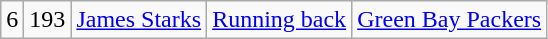<table class="wikitable" style="text-align:center">
<tr>
<td>6</td>
<td>193</td>
<td><a href='#'>James Starks</a></td>
<td><a href='#'>Running back</a></td>
<td><a href='#'>Green Bay Packers</a></td>
</tr>
</table>
